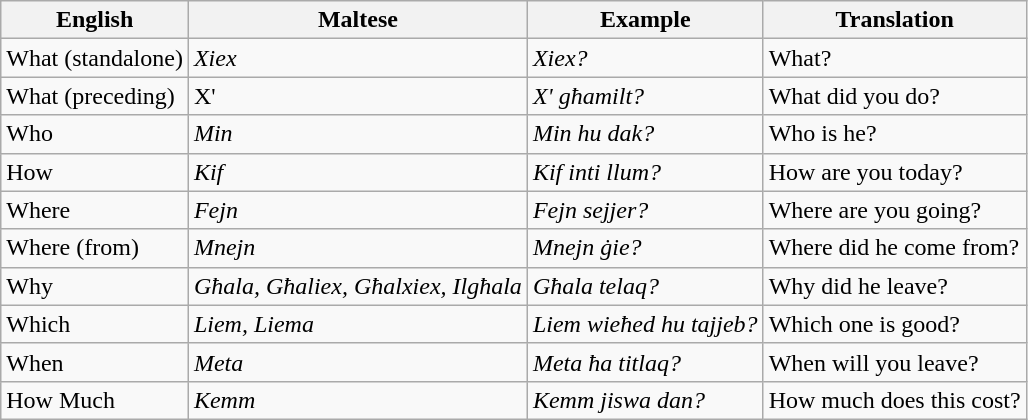<table class="wikitable">
<tr>
<th>English</th>
<th>Maltese</th>
<th>Example</th>
<th>Translation</th>
</tr>
<tr>
<td>What (standalone)</td>
<td><em>Xiex</em></td>
<td><em>Xiex?</em></td>
<td>What?</td>
</tr>
<tr>
<td>What (preceding)</td>
<td>X'</td>
<td><em>X' għamilt?</em></td>
<td>What did you do?</td>
</tr>
<tr>
<td>Who</td>
<td><em>Min</em></td>
<td><em>Min hu dak?</em></td>
<td>Who is he?</td>
</tr>
<tr>
<td>How</td>
<td><em>Kif</em></td>
<td><em>Kif inti llum?</em></td>
<td>How are you today?</td>
</tr>
<tr>
<td>Where</td>
<td><em>Fejn</em></td>
<td><em>Fejn sejjer?</em></td>
<td>Where are you going?</td>
</tr>
<tr>
<td>Where (from)</td>
<td><em>Mnejn</em></td>
<td><em>Mnejn ġie?</em></td>
<td>Where did he come from?</td>
</tr>
<tr>
<td>Why</td>
<td><em>Għala, Għaliex, Għalxiex, Ilgħala</em></td>
<td><em>Għala telaq?</em></td>
<td>Why did he leave?</td>
</tr>
<tr>
<td>Which</td>
<td><em>Liem, Liema</em></td>
<td><em>Liem wieħed hu tajjeb?</em></td>
<td>Which one is good?</td>
</tr>
<tr>
<td>When</td>
<td><em>Meta</em></td>
<td><em>Meta ħa titlaq?</em></td>
<td>When will you leave?</td>
</tr>
<tr>
<td>How Much</td>
<td><em>Kemm</em></td>
<td><em>Kemm jiswa dan?</em></td>
<td>How much does this cost?</td>
</tr>
</table>
